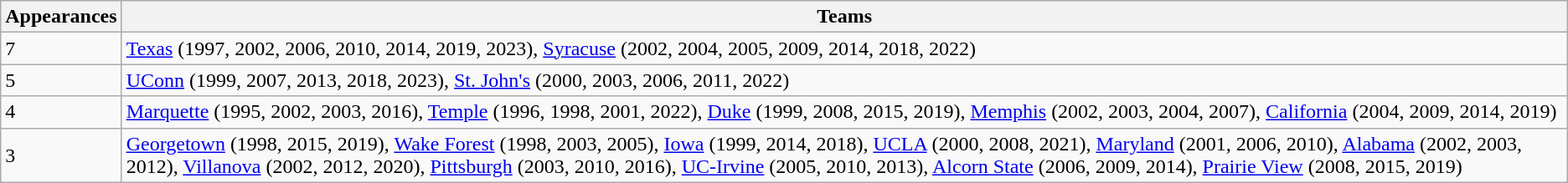<table class="wikitable">
<tr>
<th>Appearances</th>
<th>Teams</th>
</tr>
<tr>
<td>7</td>
<td><a href='#'>Texas</a> (1997, 2002, 2006, 2010, 2014, 2019, 2023), <a href='#'>Syracuse</a> (2002, 2004, 2005, 2009, 2014, 2018, 2022)</td>
</tr>
<tr>
<td>5</td>
<td><a href='#'>UConn</a> (1999, 2007, 2013, 2018, 2023), <a href='#'>St. John's</a> (2000, 2003, 2006, 2011, 2022)</td>
</tr>
<tr>
<td>4</td>
<td><a href='#'>Marquette</a> (1995, 2002, 2003, 2016), <a href='#'>Temple</a> (1996, 1998, 2001, 2022), <a href='#'>Duke</a> (1999, 2008, 2015, 2019), <a href='#'>Memphis</a> (2002, 2003, 2004, 2007), <a href='#'>California</a> (2004, 2009, 2014, 2019)</td>
</tr>
<tr>
<td>3</td>
<td><a href='#'>Georgetown</a> (1998, 2015, 2019), <a href='#'>Wake Forest</a> (1998, 2003, 2005), <a href='#'>Iowa</a> (1999, 2014, 2018), <a href='#'>UCLA</a> (2000, 2008, 2021), <a href='#'>Maryland</a> (2001, 2006, 2010), <a href='#'>Alabama</a> (2002, 2003, 2012), <a href='#'>Villanova</a> (2002, 2012, 2020), <a href='#'>Pittsburgh</a> (2003, 2010, 2016), <a href='#'>UC-Irvine</a> (2005, 2010, 2013), <a href='#'>Alcorn State</a> (2006, 2009, 2014), <a href='#'>Prairie View</a> (2008, 2015, 2019)</td>
</tr>
</table>
